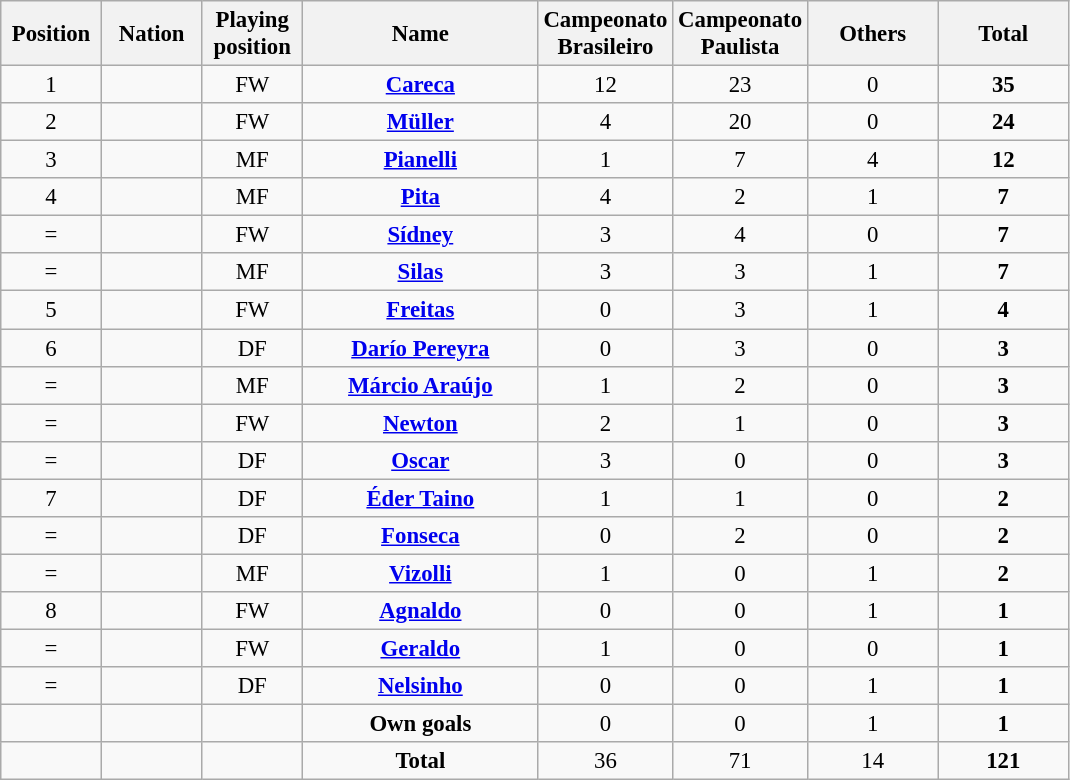<table class="wikitable" style="font-size: 95%; text-align: center;">
<tr>
<th width=60>Position</th>
<th width=60>Nation</th>
<th width=60>Playing position</th>
<th width=150>Name</th>
<th width=80>Campeonato Brasileiro</th>
<th width=80>Campeonato Paulista</th>
<th width=80>Others</th>
<th width=80>Total</th>
</tr>
<tr>
<td>1</td>
<td></td>
<td>FW</td>
<td><strong><a href='#'>Careca</a></strong></td>
<td>12</td>
<td>23</td>
<td>0</td>
<td><strong>35</strong></td>
</tr>
<tr>
<td>2</td>
<td></td>
<td>FW</td>
<td><strong><a href='#'>Müller</a></strong></td>
<td>4</td>
<td>20</td>
<td>0</td>
<td><strong>24</strong></td>
</tr>
<tr>
<td>3</td>
<td></td>
<td>MF</td>
<td><strong><a href='#'>Pianelli</a></strong></td>
<td>1</td>
<td>7</td>
<td>4</td>
<td><strong>12</strong></td>
</tr>
<tr>
<td>4</td>
<td></td>
<td>MF</td>
<td><strong><a href='#'>Pita</a></strong></td>
<td>4</td>
<td>2</td>
<td>1</td>
<td><strong>7</strong></td>
</tr>
<tr>
<td>=</td>
<td></td>
<td>FW</td>
<td><strong><a href='#'>Sídney</a></strong></td>
<td>3</td>
<td>4</td>
<td>0</td>
<td><strong>7</strong></td>
</tr>
<tr>
<td>=</td>
<td></td>
<td>MF</td>
<td><strong><a href='#'>Silas</a></strong></td>
<td>3</td>
<td>3</td>
<td>1</td>
<td><strong>7</strong></td>
</tr>
<tr>
<td>5</td>
<td></td>
<td>FW</td>
<td><strong><a href='#'>Freitas</a></strong></td>
<td>0</td>
<td>3</td>
<td>1</td>
<td><strong>4</strong></td>
</tr>
<tr>
<td>6</td>
<td></td>
<td>DF</td>
<td><strong><a href='#'>Darío Pereyra</a></strong></td>
<td>0</td>
<td>3</td>
<td>0</td>
<td><strong>3</strong></td>
</tr>
<tr>
<td>=</td>
<td></td>
<td>MF</td>
<td><strong><a href='#'>Márcio Araújo</a></strong></td>
<td>1</td>
<td>2</td>
<td>0</td>
<td><strong>3</strong></td>
</tr>
<tr>
<td>=</td>
<td></td>
<td>FW</td>
<td><strong><a href='#'>Newton</a></strong></td>
<td>2</td>
<td>1</td>
<td>0</td>
<td><strong>3</strong></td>
</tr>
<tr>
<td>=</td>
<td></td>
<td>DF</td>
<td><strong><a href='#'>Oscar</a></strong></td>
<td>3</td>
<td>0</td>
<td>0</td>
<td><strong>3</strong></td>
</tr>
<tr>
<td>7</td>
<td></td>
<td>DF</td>
<td><strong><a href='#'>Éder Taino</a></strong></td>
<td>1</td>
<td>1</td>
<td>0</td>
<td><strong>2</strong></td>
</tr>
<tr>
<td>=</td>
<td></td>
<td>DF</td>
<td><strong><a href='#'>Fonseca</a></strong></td>
<td>0</td>
<td>2</td>
<td>0</td>
<td><strong>2</strong></td>
</tr>
<tr>
<td>=</td>
<td></td>
<td>MF</td>
<td><strong><a href='#'>Vizolli</a></strong></td>
<td>1</td>
<td>0</td>
<td>1</td>
<td><strong>2</strong></td>
</tr>
<tr>
<td>8</td>
<td></td>
<td>FW</td>
<td><strong><a href='#'>Agnaldo</a></strong></td>
<td>0</td>
<td>0</td>
<td>1</td>
<td><strong>1</strong></td>
</tr>
<tr>
<td>=</td>
<td></td>
<td>FW</td>
<td><strong><a href='#'>Geraldo</a></strong></td>
<td>1</td>
<td>0</td>
<td>0</td>
<td><strong>1</strong></td>
</tr>
<tr>
<td>=</td>
<td></td>
<td>DF</td>
<td><strong><a href='#'>Nelsinho</a></strong></td>
<td>0</td>
<td>0</td>
<td>1</td>
<td><strong>1</strong></td>
</tr>
<tr>
<td></td>
<td></td>
<td></td>
<td><strong>Own goals</strong></td>
<td>0</td>
<td>0</td>
<td>1</td>
<td><strong>1</strong></td>
</tr>
<tr>
<td></td>
<td></td>
<td></td>
<td><strong>Total</strong></td>
<td>36</td>
<td>71</td>
<td>14</td>
<td><strong>121</strong></td>
</tr>
</table>
